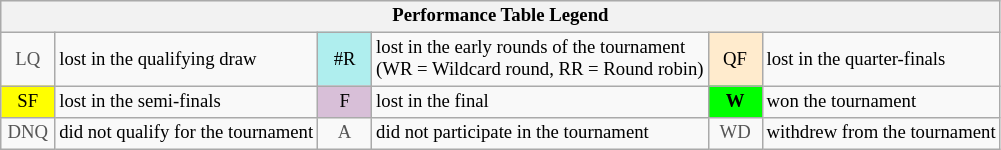<table class="wikitable" style="font-size:78%;">
<tr bgcolor="#efefef">
<th colspan="6">Performance Table Legend</th>
</tr>
<tr>
<td align="center" style="color:#555555;" width="30">LQ</td>
<td>lost in the qualifying draw</td>
<td align="center" style="background:#afeeee;">#R</td>
<td>lost in the early rounds of the tournament<br>(WR = Wildcard round, RR = Round robin)</td>
<td align="center" style="background:#ffebcd;">QF</td>
<td>lost in the quarter-finals</td>
</tr>
<tr>
<td align="center" style="background:yellow;">SF</td>
<td>lost in the semi-finals</td>
<td align="center" style="background:#D8BFD8;">F</td>
<td>lost in the final</td>
<td align="center" style="background:#00ff00;"><strong>W</strong></td>
<td>won the tournament</td>
</tr>
<tr>
<td align="center" style="color:#555555;" width="30">DNQ</td>
<td>did not qualify for the tournament</td>
<td align="center" style="color:#555555;" width="30">A</td>
<td>did not participate in the tournament</td>
<td align="center" style="color:#555555;" width="30">WD</td>
<td>withdrew from the tournament</td>
</tr>
</table>
